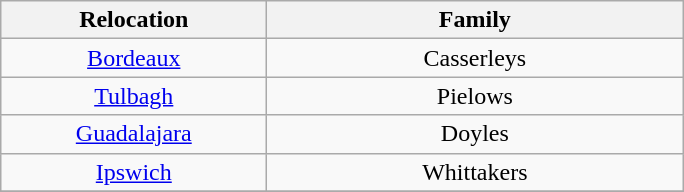<table class="wikitable">
<tr>
<th width="170" rowspan="1">Relocation</th>
<th width="270" rowspan="1">Family</th>
</tr>
<tr>
<td align="center"> <a href='#'>Bordeaux</a></td>
<td align="center">Casserleys</td>
</tr>
<tr>
<td align="center"> <a href='#'>Tulbagh</a></td>
<td align="center">Pielows</td>
</tr>
<tr>
<td align="center"> <a href='#'>Guadalajara</a></td>
<td align="center">Doyles</td>
</tr>
<tr>
<td align="center"> <a href='#'>Ipswich</a></td>
<td align="center">Whittakers</td>
</tr>
<tr>
</tr>
</table>
